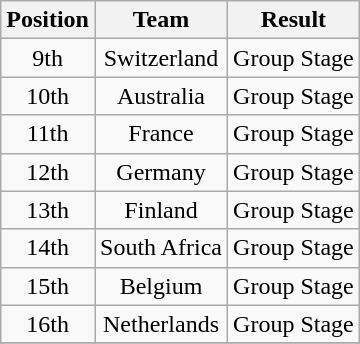<table class="wikitable" style="text-align: center;">
<tr>
<th>Position</th>
<th>Team</th>
<th>Result</th>
</tr>
<tr>
<td>9th</td>
<td> Switzerland</td>
<td>Group Stage</td>
</tr>
<tr>
<td>10th</td>
<td> Australia</td>
<td>Group Stage</td>
</tr>
<tr>
<td>11th</td>
<td> France</td>
<td>Group Stage</td>
</tr>
<tr>
<td>12th</td>
<td> Germany</td>
<td>Group Stage</td>
</tr>
<tr>
<td>13th</td>
<td> Finland</td>
<td>Group Stage</td>
</tr>
<tr>
<td>14th</td>
<td> South Africa</td>
<td>Group Stage</td>
</tr>
<tr>
<td>15th</td>
<td> Belgium</td>
<td>Group Stage</td>
</tr>
<tr>
<td>16th</td>
<td> Netherlands</td>
<td>Group Stage</td>
</tr>
<tr>
</tr>
</table>
